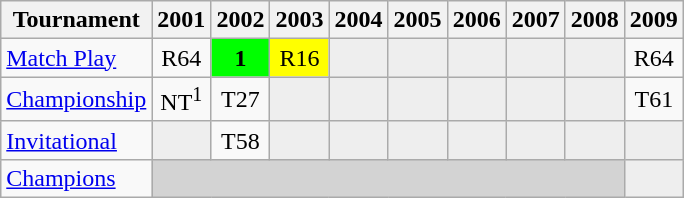<table class="wikitable" style="text-align:center;">
<tr>
<th>Tournament</th>
<th>2001</th>
<th>2002</th>
<th>2003</th>
<th>2004</th>
<th>2005</th>
<th>2006</th>
<th>2007</th>
<th>2008</th>
<th>2009</th>
</tr>
<tr>
<td align="left"><a href='#'>Match Play</a></td>
<td>R64</td>
<td style="background:#00ff00;"><strong>1</strong></td>
<td style="background:yellow;">R16</td>
<td style="background:#eeeeee;"></td>
<td style="background:#eeeeee;"></td>
<td style="background:#eeeeee;"></td>
<td style="background:#eeeeee;"></td>
<td style="background:#eeeeee;"></td>
<td>R64</td>
</tr>
<tr>
<td align="left"><a href='#'>Championship</a></td>
<td>NT<sup>1</sup></td>
<td>T27</td>
<td style="background:#eeeeee;"></td>
<td style="background:#eeeeee;"></td>
<td style="background:#eeeeee;"></td>
<td style="background:#eeeeee;"></td>
<td style="background:#eeeeee;"></td>
<td style="background:#eeeeee;"></td>
<td>T61</td>
</tr>
<tr>
<td align="left"><a href='#'>Invitational</a></td>
<td style="background:#eeeeee;"></td>
<td>T58</td>
<td style="background:#eeeeee;"></td>
<td style="background:#eeeeee;"></td>
<td style="background:#eeeeee;"></td>
<td style="background:#eeeeee;"></td>
<td style="background:#eeeeee;"></td>
<td style="background:#eeeeee;"></td>
<td style="background:#eeeeee;"></td>
</tr>
<tr>
<td align="left"><a href='#'>Champions</a></td>
<td colspan=8 style="background:#D3D3D3;"></td>
<td style="background:#eeeeee;"></td>
</tr>
</table>
